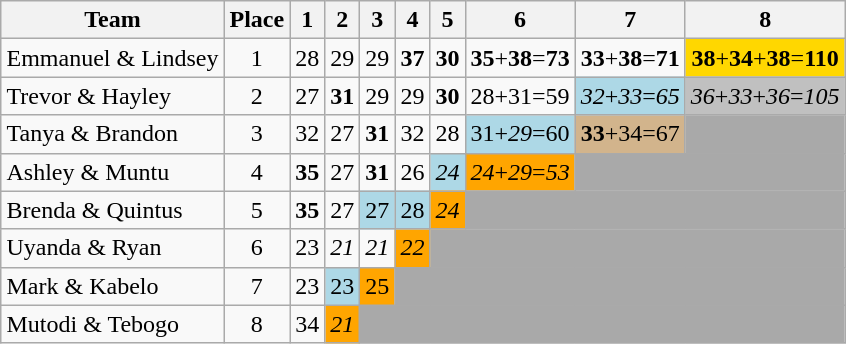<table class="wikitable sortable" style="margin:auto;text-align:center;">
<tr>
<th>Team</th>
<th>Place</th>
<th>1</th>
<th>2</th>
<th>3</th>
<th>4</th>
<th>5</th>
<th>6</th>
<th>7</th>
<th>8</th>
</tr>
<tr>
<td style="text-align:left;">Emmanuel & Lindsey</td>
<td>1</td>
<td>28</td>
<td>29</td>
<td>29</td>
<td><span><strong>37</strong></span></td>
<td><span><strong>30</strong></span></td>
<td><span><strong>35</strong></span>+<span><strong>38</strong></span>=<span><strong>73</strong></span></td>
<td><span><strong>33</strong></span>+<span><strong>38</strong></span>=<span><strong>71</strong></span></td>
<td style="background:gold;"><span><strong>38</strong></span>+<span><strong>34</strong></span>+<span><strong>38</strong></span>=<span><strong>110</strong></span></td>
</tr>
<tr>
<td style="text-align:left;">Trevor & Hayley</td>
<td>2</td>
<td>27</td>
<td><span><strong>31</strong></span></td>
<td>29</td>
<td>29</td>
<td><span><strong>30</strong></span></td>
<td>28+31=59</td>
<td style="background:lightblue;"><span><em>32</em></span>+<span><em>33</em></span>=<span><em>65</em></span></td>
<td style="background:silver;"><span><em>36</em></span>+<span><em>33</em></span>+<span><em>36</em></span>=<span><em>105</em></span></td>
</tr>
<tr>
<td style="text-align:left;">Tanya & Brandon</td>
<td>3</td>
<td>32</td>
<td>27</td>
<td><span><strong>31</strong></span></td>
<td>32</td>
<td>28</td>
<td style="background:lightblue;">31+<span><em>29</em></span>=60</td>
<td style="background:tan;"><span><strong>33</strong></span>+34=67</td>
<td style="background:darkgrey;"></td>
</tr>
<tr>
<td style="text-align:left;">Ashley & Muntu</td>
<td>4</td>
<td><span><strong>35</strong></span></td>
<td>27</td>
<td><span><strong>31</strong></span></td>
<td>26</td>
<td style="background:lightblue;"><span><em>24</em></span></td>
<td style="background:orange;"><span><em>24</em></span>+<span><em>29</em></span>=<span><em>53</em></span></td>
<td style="background:darkgrey;" colspan="2"></td>
</tr>
<tr>
<td style="text-align:left;">Brenda & Quintus</td>
<td>5</td>
<td><span><strong>35</strong></span></td>
<td>27</td>
<td style="background:lightblue;">27</td>
<td style="background:lightblue;">28</td>
<td style="background:orange;"><span><em>24</em></span></td>
<td style="background:darkgrey;" colspan="3"></td>
</tr>
<tr>
<td style="text-align:left;">Uyanda & Ryan</td>
<td>6</td>
<td>23</td>
<td><span><em>21</em></span></td>
<td><span><em>21</em></span></td>
<td style="background:orange;"><span><em>22</em></span></td>
<td style="background:darkgrey;" colspan="4"></td>
</tr>
<tr>
<td style="text-align:left;">Mark & Kabelo</td>
<td>7</td>
<td>23</td>
<td style="background:lightblue;">23</td>
<td style="background:orange;">25</td>
<td style="background:darkgrey;" colspan="5"></td>
</tr>
<tr>
<td style="text-align:left;">Mutodi & Tebogo</td>
<td>8</td>
<td>34</td>
<td style="background:orange;"><span><em>21</em></span></td>
<td style="background:darkgrey;" colspan="6"></td>
</tr>
</table>
